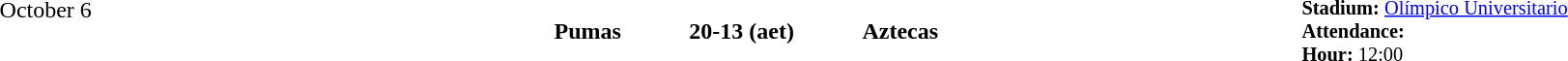<table style="width: 100%; background: transparent;" cellspacing="0">
<tr>
<td align=center valign=top rowspan=3 width=15%>October 6</td>
</tr>
<tr>
<td width=24% align=right><strong>Pumas</strong></td>
<td align=center width=13%><strong>20-13 (aet)</strong></td>
<td width=24%><strong>Aztecas</strong></td>
<td style=font-size:85% rowspan=2 valign=top><strong>Stadium:</strong> <a href='#'>Olímpico Universitario</a><br><strong>Attendance:</strong> <br><strong>Hour:</strong> 12:00</td>
</tr>
</table>
